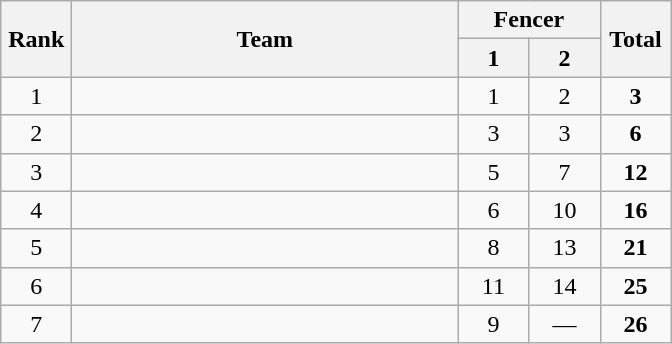<table class=wikitable style="text-align:center">
<tr>
<th rowspan=2 width=40>Rank</th>
<th rowspan=2 width=250>Team</th>
<th colspan=2>Fencer</th>
<th rowspan=2 width=40>Total</th>
</tr>
<tr>
<th width=40>1</th>
<th width=40>2</th>
</tr>
<tr>
<td>1</td>
<td align=left></td>
<td>1</td>
<td>2</td>
<td><strong>3</strong></td>
</tr>
<tr>
<td>2</td>
<td align=left></td>
<td>3</td>
<td>3</td>
<td><strong>6</strong></td>
</tr>
<tr>
<td>3</td>
<td align=left></td>
<td>5</td>
<td>7</td>
<td><strong>12</strong></td>
</tr>
<tr>
<td>4</td>
<td align=left></td>
<td>6</td>
<td>10</td>
<td><strong>16</strong></td>
</tr>
<tr>
<td>5</td>
<td align=left></td>
<td>8</td>
<td>13</td>
<td><strong>21</strong></td>
</tr>
<tr>
<td>6</td>
<td align=left></td>
<td>11</td>
<td>14</td>
<td><strong>25</strong></td>
</tr>
<tr>
<td>7</td>
<td align=left></td>
<td>9</td>
<td>—</td>
<td><strong>26</strong></td>
</tr>
</table>
